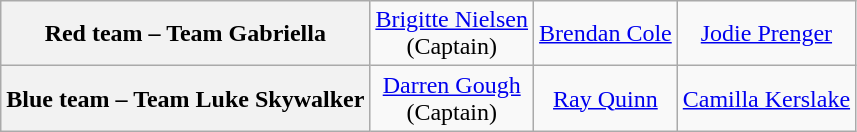<table class="wikitable" style="text-align:center">
<tr>
<th scope="row">Red team – Team Gabriella</th>
<td><a href='#'>Brigitte Nielsen</a><br>(Captain)</td>
<td><a href='#'>Brendan Cole</a></td>
<td><a href='#'>Jodie Prenger</a></td>
</tr>
<tr>
<th scope="row">Blue team – Team Luke Skywalker</th>
<td><a href='#'>Darren Gough</a><br>(Captain)</td>
<td><a href='#'>Ray Quinn</a></td>
<td><a href='#'>Camilla Kerslake</a></td>
</tr>
</table>
